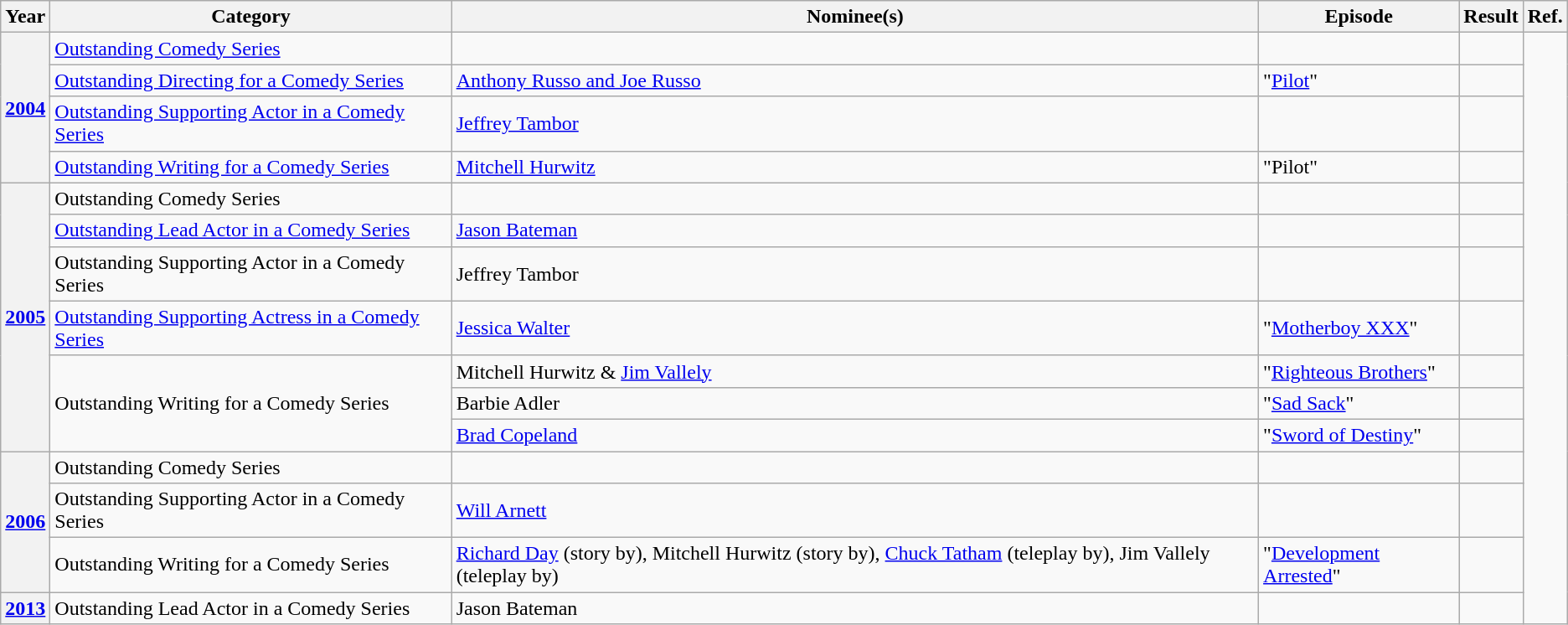<table class="wikitable plainrowheaders">
<tr>
<th scope="col">Year</th>
<th scope="col">Category</th>
<th scope="col">Nominee(s)</th>
<th scope="col">Episode</th>
<th scope="col">Result</th>
<th scope="col">Ref.</th>
</tr>
<tr>
<th scope=row rowspan=4><a href='#'>2004</a></th>
<td><a href='#'>Outstanding Comedy Series</a></td>
<td></td>
<td></td>
<td></td>
<td rowspan=15 style="text-align:center;"></td>
</tr>
<tr>
<td><a href='#'>Outstanding Directing for a Comedy Series</a></td>
<td><a href='#'>Anthony Russo and Joe Russo</a></td>
<td>"<a href='#'>Pilot</a>"</td>
<td></td>
</tr>
<tr>
<td><a href='#'>Outstanding Supporting Actor in a Comedy Series</a></td>
<td><a href='#'>Jeffrey Tambor</a></td>
<td></td>
<td></td>
</tr>
<tr>
<td><a href='#'>Outstanding Writing for a Comedy Series</a></td>
<td><a href='#'>Mitchell Hurwitz</a></td>
<td>"Pilot"</td>
<td></td>
</tr>
<tr>
<th scope=row rowspan=7><a href='#'>2005</a></th>
<td>Outstanding Comedy Series</td>
<td></td>
<td></td>
<td></td>
</tr>
<tr>
<td><a href='#'>Outstanding Lead Actor in a Comedy Series</a></td>
<td><a href='#'>Jason Bateman</a></td>
<td></td>
<td></td>
</tr>
<tr>
<td>Outstanding Supporting Actor in a Comedy Series</td>
<td>Jeffrey Tambor</td>
<td></td>
<td></td>
</tr>
<tr>
<td><a href='#'>Outstanding Supporting Actress in a Comedy Series</a></td>
<td><a href='#'>Jessica Walter</a></td>
<td>"<a href='#'>Motherboy XXX</a>"</td>
<td></td>
</tr>
<tr>
<td rowspan=3>Outstanding Writing for a Comedy Series</td>
<td>Mitchell Hurwitz & <a href='#'>Jim Vallely</a></td>
<td>"<a href='#'>Righteous Brothers</a>"</td>
<td></td>
</tr>
<tr>
<td>Barbie Adler</td>
<td>"<a href='#'>Sad Sack</a>"</td>
<td></td>
</tr>
<tr>
<td><a href='#'>Brad Copeland</a></td>
<td>"<a href='#'>Sword of Destiny</a>"</td>
<td></td>
</tr>
<tr>
<th scope=row rowspan=3><a href='#'>2006</a></th>
<td>Outstanding Comedy Series</td>
<td></td>
<td></td>
<td></td>
</tr>
<tr>
<td>Outstanding Supporting Actor in a Comedy Series</td>
<td><a href='#'>Will Arnett</a></td>
<td></td>
<td></td>
</tr>
<tr>
<td>Outstanding Writing for a Comedy Series</td>
<td><a href='#'>Richard Day</a> (story by), Mitchell Hurwitz (story by), <a href='#'>Chuck Tatham</a> (teleplay by), Jim Vallely (teleplay by)</td>
<td>"<a href='#'>Development Arrested</a>"</td>
<td></td>
</tr>
<tr>
<th scope=row><a href='#'>2013</a></th>
<td>Outstanding Lead Actor in a Comedy Series</td>
<td>Jason Bateman</td>
<td></td>
<td></td>
</tr>
</table>
